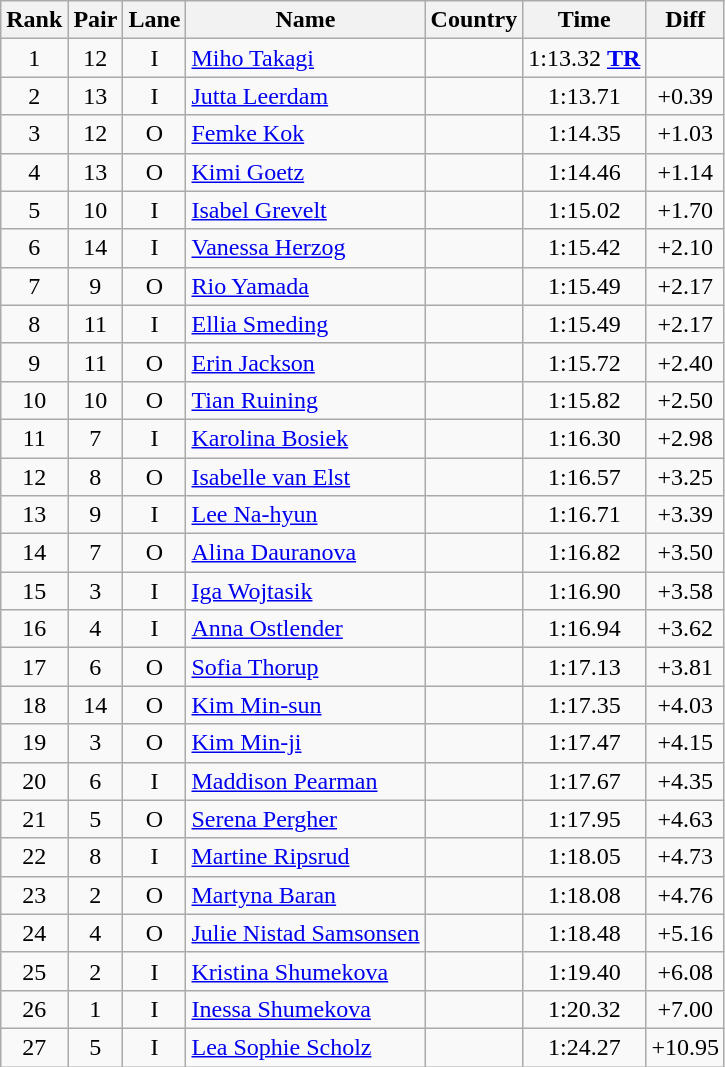<table class="wikitable sortable" style="text-align:center">
<tr>
<th>Rank</th>
<th>Pair</th>
<th>Lane</th>
<th>Name</th>
<th>Country</th>
<th>Time</th>
<th>Diff</th>
</tr>
<tr>
<td>1</td>
<td>12</td>
<td>I</td>
<td align=left><a href='#'>Miho Takagi</a></td>
<td align=left></td>
<td>1:13.32 <strong><a href='#'>TR</a></strong></td>
<td></td>
</tr>
<tr>
<td>2</td>
<td>13</td>
<td>I</td>
<td align=left><a href='#'>Jutta Leerdam</a></td>
<td align=left></td>
<td>1:13.71</td>
<td>+0.39</td>
</tr>
<tr>
<td>3</td>
<td>12</td>
<td>O</td>
<td align=left><a href='#'>Femke Kok</a></td>
<td align=left></td>
<td>1:14.35</td>
<td>+1.03</td>
</tr>
<tr>
<td>4</td>
<td>13</td>
<td>O</td>
<td align=left><a href='#'>Kimi Goetz</a></td>
<td align=left></td>
<td>1:14.46</td>
<td>+1.14</td>
</tr>
<tr>
<td>5</td>
<td>10</td>
<td>I</td>
<td align=left><a href='#'>Isabel Grevelt</a></td>
<td align=left></td>
<td>1:15.02</td>
<td>+1.70</td>
</tr>
<tr>
<td>6</td>
<td>14</td>
<td>I</td>
<td align=left><a href='#'>Vanessa Herzog</a></td>
<td align=left></td>
<td>1:15.42</td>
<td>+2.10</td>
</tr>
<tr>
<td>7</td>
<td>9</td>
<td>O</td>
<td align=left><a href='#'>Rio Yamada</a></td>
<td align=left></td>
<td>1:15.49</td>
<td>+2.17</td>
</tr>
<tr>
<td>8</td>
<td>11</td>
<td>I</td>
<td align=left><a href='#'>Ellia Smeding</a></td>
<td align=left></td>
<td>1:15.49</td>
<td>+2.17</td>
</tr>
<tr>
<td>9</td>
<td>11</td>
<td>O</td>
<td align=left><a href='#'>Erin Jackson</a></td>
<td align=left></td>
<td>1:15.72</td>
<td>+2.40</td>
</tr>
<tr>
<td>10</td>
<td>10</td>
<td>O</td>
<td align=left><a href='#'>Tian Ruining</a></td>
<td align=left></td>
<td>1:15.82</td>
<td>+2.50</td>
</tr>
<tr>
<td>11</td>
<td>7</td>
<td>I</td>
<td align=left><a href='#'>Karolina Bosiek</a></td>
<td align=left></td>
<td>1:16.30</td>
<td>+2.98</td>
</tr>
<tr>
<td>12</td>
<td>8</td>
<td>O</td>
<td align=left><a href='#'>Isabelle van Elst</a></td>
<td align=left></td>
<td>1:16.57</td>
<td>+3.25</td>
</tr>
<tr>
<td>13</td>
<td>9</td>
<td>I</td>
<td align=left><a href='#'>Lee Na-hyun</a></td>
<td align=left></td>
<td>1:16.71</td>
<td>+3.39</td>
</tr>
<tr>
<td>14</td>
<td>7</td>
<td>O</td>
<td align=left><a href='#'>Alina Dauranova</a></td>
<td align=left></td>
<td>1:16.82</td>
<td>+3.50</td>
</tr>
<tr>
<td>15</td>
<td>3</td>
<td>I</td>
<td align=left><a href='#'>Iga Wojtasik</a></td>
<td align=left></td>
<td>1:16.90</td>
<td>+3.58</td>
</tr>
<tr>
<td>16</td>
<td>4</td>
<td>I</td>
<td align=left><a href='#'>Anna Ostlender</a></td>
<td align=left></td>
<td>1:16.94</td>
<td>+3.62</td>
</tr>
<tr>
<td>17</td>
<td>6</td>
<td>O</td>
<td align=left><a href='#'>Sofia Thorup</a></td>
<td align=left></td>
<td>1:17.13</td>
<td>+3.81</td>
</tr>
<tr>
<td>18</td>
<td>14</td>
<td>O</td>
<td align=left><a href='#'>Kim Min-sun</a></td>
<td align=left></td>
<td>1:17.35</td>
<td>+4.03</td>
</tr>
<tr>
<td>19</td>
<td>3</td>
<td>O</td>
<td align=left><a href='#'>Kim Min-ji</a></td>
<td align=left></td>
<td>1:17.47</td>
<td>+4.15</td>
</tr>
<tr>
<td>20</td>
<td>6</td>
<td>I</td>
<td align=left><a href='#'>Maddison Pearman</a></td>
<td align=left></td>
<td>1:17.67</td>
<td>+4.35</td>
</tr>
<tr>
<td>21</td>
<td>5</td>
<td>O</td>
<td align=left><a href='#'>Serena Pergher</a></td>
<td align=left></td>
<td>1:17.95</td>
<td>+4.63</td>
</tr>
<tr>
<td>22</td>
<td>8</td>
<td>I</td>
<td align=left><a href='#'>Martine Ripsrud</a></td>
<td align=left></td>
<td>1:18.05</td>
<td>+4.73</td>
</tr>
<tr>
<td>23</td>
<td>2</td>
<td>O</td>
<td align=left><a href='#'>Martyna Baran</a></td>
<td align=left></td>
<td>1:18.08</td>
<td>+4.76</td>
</tr>
<tr>
<td>24</td>
<td>4</td>
<td>O</td>
<td align=left><a href='#'>Julie Nistad Samsonsen</a></td>
<td align=left></td>
<td>1:18.48</td>
<td>+5.16</td>
</tr>
<tr>
<td>25</td>
<td>2</td>
<td>I</td>
<td align=left><a href='#'>Kristina Shumekova</a></td>
<td align=left></td>
<td>1:19.40</td>
<td>+6.08</td>
</tr>
<tr>
<td>26</td>
<td>1</td>
<td>I</td>
<td align=left><a href='#'>Inessa Shumekova</a></td>
<td align=left></td>
<td>1:20.32</td>
<td>+7.00</td>
</tr>
<tr>
<td>27</td>
<td>5</td>
<td>I</td>
<td align=left><a href='#'>Lea Sophie Scholz</a></td>
<td align=left></td>
<td>1:24.27</td>
<td>+10.95</td>
</tr>
</table>
